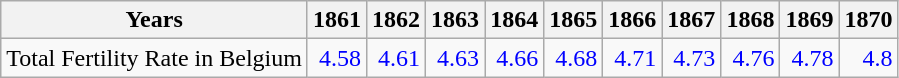<table class="wikitable " style="text-align:right">
<tr>
<th>Years</th>
<th>1861</th>
<th>1862</th>
<th>1863</th>
<th>1864</th>
<th>1865</th>
<th>1866</th>
<th>1867</th>
<th>1868</th>
<th>1869</th>
<th>1870</th>
</tr>
<tr>
<td align="left">Total Fertility Rate in Belgium</td>
<td style="text-align:right; color:blue;">4.58</td>
<td style="text-align:right; color:blue;">4.61</td>
<td style="text-align:right; color:blue;">4.63</td>
<td style="text-align:right; color:blue;">4.66</td>
<td style="text-align:right; color:blue;">4.68</td>
<td style="text-align:right; color:blue;">4.71</td>
<td style="text-align:right; color:blue;">4.73</td>
<td style="text-align:right; color:blue;">4.76</td>
<td style="text-align:right; color:blue;">4.78</td>
<td style="text-align:right; color:blue;">4.8</td>
</tr>
</table>
